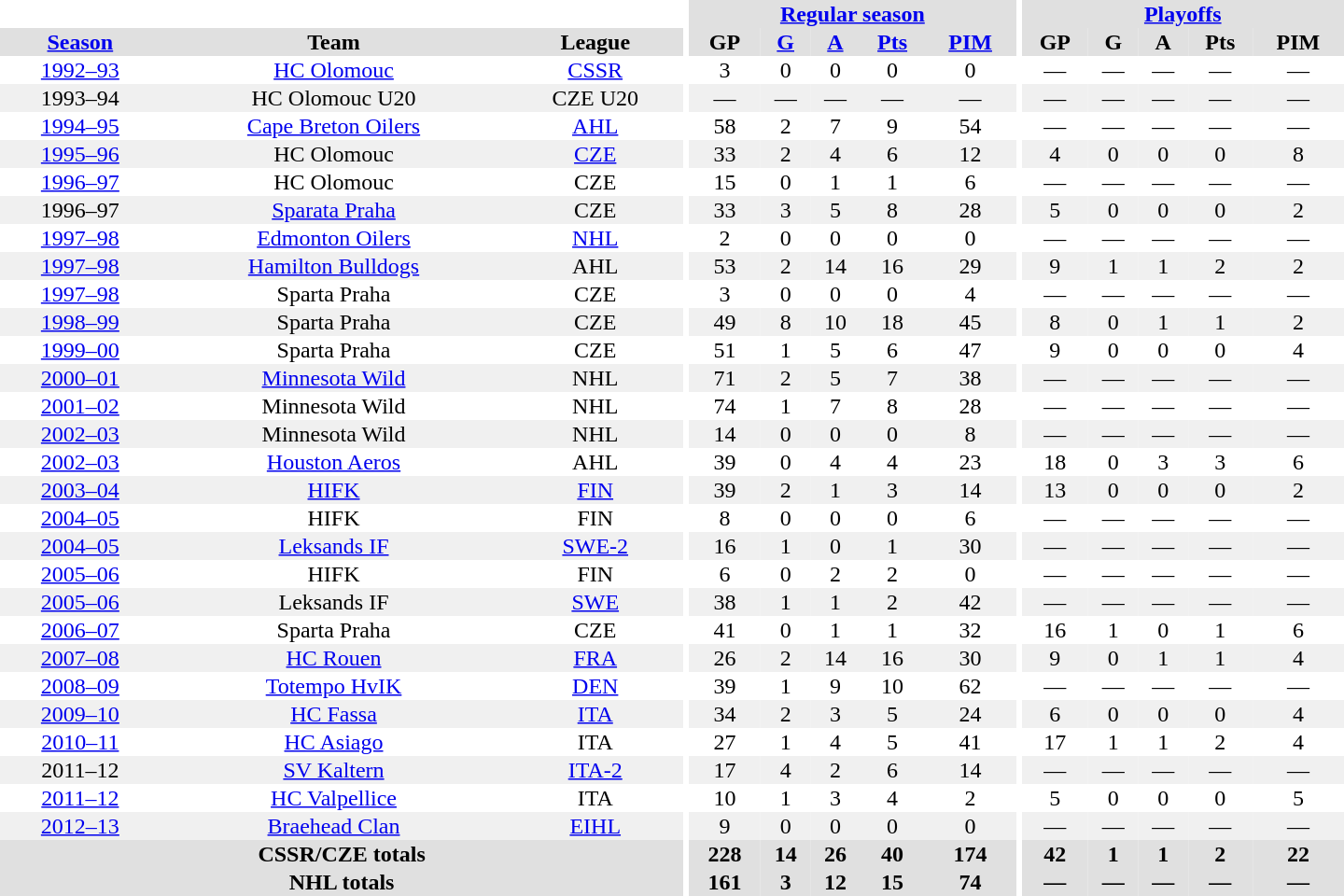<table border="0" cellpadding="1" cellspacing="0" style="text-align:center; width:60em">
<tr bgcolor="#e0e0e0">
<th colspan="3" bgcolor="#ffffff"></th>
<th rowspan="100" bgcolor="#ffffff"></th>
<th colspan="5"><a href='#'>Regular season</a></th>
<th rowspan="100" bgcolor="#ffffff"></th>
<th colspan="5"><a href='#'>Playoffs</a></th>
</tr>
<tr bgcolor="#e0e0e0">
<th><a href='#'>Season</a></th>
<th>Team</th>
<th>League</th>
<th>GP</th>
<th><a href='#'>G</a></th>
<th><a href='#'>A</a></th>
<th><a href='#'>Pts</a></th>
<th><a href='#'>PIM</a></th>
<th>GP</th>
<th>G</th>
<th>A</th>
<th>Pts</th>
<th>PIM</th>
</tr>
<tr>
<td><a href='#'>1992–93</a></td>
<td><a href='#'>HC Olomouc</a></td>
<td><a href='#'>CSSR</a></td>
<td>3</td>
<td>0</td>
<td>0</td>
<td>0</td>
<td>0</td>
<td>—</td>
<td>—</td>
<td>—</td>
<td>—</td>
<td>—</td>
</tr>
<tr bgcolor="#f0f0f0">
<td>1993–94</td>
<td>HC Olomouc U20</td>
<td>CZE U20</td>
<td>—</td>
<td>—</td>
<td>—</td>
<td>—</td>
<td>—</td>
<td>—</td>
<td>—</td>
<td>—</td>
<td>—</td>
<td>—</td>
</tr>
<tr>
<td><a href='#'>1994–95</a></td>
<td><a href='#'>Cape Breton Oilers</a></td>
<td><a href='#'>AHL</a></td>
<td>58</td>
<td>2</td>
<td>7</td>
<td>9</td>
<td>54</td>
<td>—</td>
<td>—</td>
<td>—</td>
<td>—</td>
<td>—</td>
</tr>
<tr bgcolor="#f0f0f0">
<td><a href='#'>1995–96</a></td>
<td>HC Olomouc</td>
<td><a href='#'>CZE</a></td>
<td>33</td>
<td>2</td>
<td>4</td>
<td>6</td>
<td>12</td>
<td>4</td>
<td>0</td>
<td>0</td>
<td>0</td>
<td>8</td>
</tr>
<tr>
<td><a href='#'>1996–97</a></td>
<td>HC Olomouc</td>
<td>CZE</td>
<td>15</td>
<td>0</td>
<td>1</td>
<td>1</td>
<td>6</td>
<td>—</td>
<td>—</td>
<td>—</td>
<td>—</td>
<td>—</td>
</tr>
<tr bgcolor="#f0f0f0">
<td>1996–97</td>
<td><a href='#'>Sparata Praha</a></td>
<td>CZE</td>
<td>33</td>
<td>3</td>
<td>5</td>
<td>8</td>
<td>28</td>
<td>5</td>
<td>0</td>
<td>0</td>
<td>0</td>
<td>2</td>
</tr>
<tr>
<td><a href='#'>1997–98</a></td>
<td><a href='#'>Edmonton Oilers</a></td>
<td><a href='#'>NHL</a></td>
<td>2</td>
<td>0</td>
<td>0</td>
<td>0</td>
<td>0</td>
<td>—</td>
<td>—</td>
<td>—</td>
<td>—</td>
<td>—</td>
</tr>
<tr bgcolor="#f0f0f0">
<td><a href='#'>1997–98</a></td>
<td><a href='#'>Hamilton Bulldogs</a></td>
<td>AHL</td>
<td>53</td>
<td>2</td>
<td>14</td>
<td>16</td>
<td>29</td>
<td>9</td>
<td>1</td>
<td>1</td>
<td>2</td>
<td>2</td>
</tr>
<tr>
<td><a href='#'>1997–98</a></td>
<td>Sparta Praha</td>
<td>CZE</td>
<td>3</td>
<td>0</td>
<td>0</td>
<td>0</td>
<td>4</td>
<td>—</td>
<td>—</td>
<td>—</td>
<td>—</td>
<td>—</td>
</tr>
<tr bgcolor="#f0f0f0">
<td><a href='#'>1998–99</a></td>
<td>Sparta Praha</td>
<td>CZE</td>
<td>49</td>
<td>8</td>
<td>10</td>
<td>18</td>
<td>45</td>
<td>8</td>
<td>0</td>
<td>1</td>
<td>1</td>
<td>2</td>
</tr>
<tr>
<td><a href='#'>1999–00</a></td>
<td>Sparta Praha</td>
<td>CZE</td>
<td>51</td>
<td>1</td>
<td>5</td>
<td>6</td>
<td>47</td>
<td>9</td>
<td>0</td>
<td>0</td>
<td>0</td>
<td>4</td>
</tr>
<tr bgcolor="#f0f0f0">
<td><a href='#'>2000–01</a></td>
<td><a href='#'>Minnesota Wild</a></td>
<td>NHL</td>
<td>71</td>
<td>2</td>
<td>5</td>
<td>7</td>
<td>38</td>
<td>—</td>
<td>—</td>
<td>—</td>
<td>—</td>
<td>—</td>
</tr>
<tr>
<td><a href='#'>2001–02</a></td>
<td>Minnesota Wild</td>
<td>NHL</td>
<td>74</td>
<td>1</td>
<td>7</td>
<td>8</td>
<td>28</td>
<td>—</td>
<td>—</td>
<td>—</td>
<td>—</td>
<td>—</td>
</tr>
<tr bgcolor="#f0f0f0">
<td><a href='#'>2002–03</a></td>
<td>Minnesota Wild</td>
<td>NHL</td>
<td>14</td>
<td>0</td>
<td>0</td>
<td>0</td>
<td>8</td>
<td>—</td>
<td>—</td>
<td>—</td>
<td>—</td>
<td>—</td>
</tr>
<tr>
<td><a href='#'>2002–03</a></td>
<td><a href='#'>Houston Aeros</a></td>
<td>AHL</td>
<td>39</td>
<td>0</td>
<td>4</td>
<td>4</td>
<td>23</td>
<td>18</td>
<td>0</td>
<td>3</td>
<td>3</td>
<td>6</td>
</tr>
<tr bgcolor="#f0f0f0">
<td><a href='#'>2003–04</a></td>
<td><a href='#'>HIFK</a></td>
<td><a href='#'>FIN</a></td>
<td>39</td>
<td>2</td>
<td>1</td>
<td>3</td>
<td>14</td>
<td>13</td>
<td>0</td>
<td>0</td>
<td>0</td>
<td>2</td>
</tr>
<tr>
<td><a href='#'>2004–05</a></td>
<td>HIFK</td>
<td>FIN</td>
<td>8</td>
<td>0</td>
<td>0</td>
<td>0</td>
<td>6</td>
<td>—</td>
<td>—</td>
<td>—</td>
<td>—</td>
<td>—</td>
</tr>
<tr bgcolor="#f0f0f0">
<td><a href='#'>2004–05</a></td>
<td><a href='#'>Leksands IF</a></td>
<td><a href='#'>SWE-2</a></td>
<td>16</td>
<td>1</td>
<td>0</td>
<td>1</td>
<td>30</td>
<td>—</td>
<td>—</td>
<td>—</td>
<td>—</td>
<td>—</td>
</tr>
<tr>
<td><a href='#'>2005–06</a></td>
<td>HIFK</td>
<td>FIN</td>
<td>6</td>
<td>0</td>
<td>2</td>
<td>2</td>
<td>0</td>
<td>—</td>
<td>—</td>
<td>—</td>
<td>—</td>
<td>—</td>
</tr>
<tr bgcolor="#f0f0f0">
<td><a href='#'>2005–06</a></td>
<td>Leksands IF</td>
<td><a href='#'>SWE</a></td>
<td>38</td>
<td>1</td>
<td>1</td>
<td>2</td>
<td>42</td>
<td>—</td>
<td>—</td>
<td>—</td>
<td>—</td>
<td>—</td>
</tr>
<tr>
<td><a href='#'>2006–07</a></td>
<td>Sparta Praha</td>
<td>CZE</td>
<td>41</td>
<td>0</td>
<td>1</td>
<td>1</td>
<td>32</td>
<td>16</td>
<td>1</td>
<td>0</td>
<td>1</td>
<td>6</td>
</tr>
<tr bgcolor="#f0f0f0">
<td><a href='#'>2007–08</a></td>
<td><a href='#'>HC Rouen</a></td>
<td><a href='#'>FRA</a></td>
<td>26</td>
<td>2</td>
<td>14</td>
<td>16</td>
<td>30</td>
<td>9</td>
<td>0</td>
<td>1</td>
<td>1</td>
<td>4</td>
</tr>
<tr>
<td><a href='#'>2008–09</a></td>
<td><a href='#'>Totempo HvIK</a></td>
<td><a href='#'>DEN</a></td>
<td>39</td>
<td>1</td>
<td>9</td>
<td>10</td>
<td>62</td>
<td>—</td>
<td>—</td>
<td>—</td>
<td>—</td>
<td>—</td>
</tr>
<tr bgcolor="#f0f0f0">
<td><a href='#'>2009–10</a></td>
<td><a href='#'>HC Fassa</a></td>
<td><a href='#'>ITA</a></td>
<td>34</td>
<td>2</td>
<td>3</td>
<td>5</td>
<td>24</td>
<td>6</td>
<td>0</td>
<td>0</td>
<td>0</td>
<td>4</td>
</tr>
<tr>
<td><a href='#'>2010–11</a></td>
<td><a href='#'>HC Asiago</a></td>
<td>ITA</td>
<td>27</td>
<td>1</td>
<td>4</td>
<td>5</td>
<td>41</td>
<td>17</td>
<td>1</td>
<td>1</td>
<td>2</td>
<td>4</td>
</tr>
<tr bgcolor="#f0f0f0">
<td>2011–12</td>
<td><a href='#'>SV Kaltern</a></td>
<td><a href='#'>ITA-2</a></td>
<td>17</td>
<td>4</td>
<td>2</td>
<td>6</td>
<td>14</td>
<td>—</td>
<td>—</td>
<td>—</td>
<td>—</td>
<td>—</td>
</tr>
<tr>
<td><a href='#'>2011–12</a></td>
<td><a href='#'>HC Valpellice</a></td>
<td>ITA</td>
<td>10</td>
<td>1</td>
<td>3</td>
<td>4</td>
<td>2</td>
<td>5</td>
<td>0</td>
<td>0</td>
<td>0</td>
<td>5</td>
</tr>
<tr bgcolor="#f0f0f0">
<td><a href='#'>2012–13</a></td>
<td><a href='#'>Braehead Clan</a></td>
<td><a href='#'>EIHL</a></td>
<td>9</td>
<td>0</td>
<td>0</td>
<td>0</td>
<td>0</td>
<td>—</td>
<td>—</td>
<td>—</td>
<td>—</td>
<td>—</td>
</tr>
<tr bgcolor="#e0e0e0">
<th colspan="3">CSSR/CZE totals</th>
<th>228</th>
<th>14</th>
<th>26</th>
<th>40</th>
<th>174</th>
<th>42</th>
<th>1</th>
<th>1</th>
<th>2</th>
<th>22</th>
</tr>
<tr bgcolor="#e0e0e0">
<th colspan="3">NHL totals</th>
<th>161</th>
<th>3</th>
<th>12</th>
<th>15</th>
<th>74</th>
<th>—</th>
<th>—</th>
<th>—</th>
<th>—</th>
<th>—</th>
</tr>
</table>
